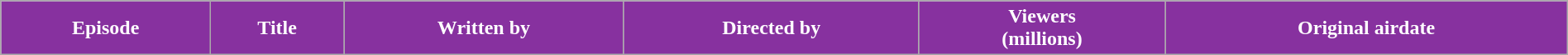<table class="wikitable plainrowheaders" style="width:100%;">
<tr style="color:#fff;">
<th style="background:#87319F;">Episode</th>
<th style="background:#87319F;">Title</th>
<th style="background:#87319F;">Written by</th>
<th style="background:#87319F;">Directed by</th>
<th style="background:#87319F;">Viewers<br>(millions)</th>
<th style="background:#87319F;">Original airdate<br>




</th>
</tr>
</table>
